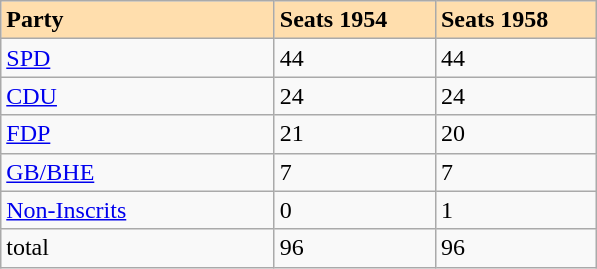<table class="wikitable">
<tr>
<th style="background:#ffdead; width:175px; text-align:left;">Party</th>
<th style="background:#ffdead; width:100px; text-align:left;">Seats 1954</th>
<th style="background:#ffdead; width:100px; text-align:left;">Seats 1958</th>
</tr>
<tr>
<td><a href='#'>SPD</a></td>
<td>44</td>
<td>44</td>
</tr>
<tr>
<td><a href='#'>CDU</a></td>
<td>24</td>
<td>24</td>
</tr>
<tr>
<td><a href='#'>FDP</a></td>
<td>21</td>
<td>20</td>
</tr>
<tr>
<td><a href='#'>GB/BHE</a></td>
<td>7</td>
<td>7</td>
</tr>
<tr>
<td><a href='#'>Non-Inscrits</a></td>
<td>0</td>
<td>1</td>
</tr>
<tr>
<td>total</td>
<td>96</td>
<td>96</td>
</tr>
</table>
